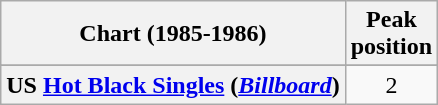<table class="wikitable sortable plainrowheaders">
<tr>
<th align="left">Chart (1985-1986)</th>
<th align="center">Peak <br>position</th>
</tr>
<tr>
</tr>
<tr>
</tr>
<tr>
</tr>
<tr>
</tr>
<tr>
</tr>
<tr>
</tr>
<tr>
</tr>
<tr>
</tr>
<tr>
</tr>
<tr>
<th scope="row">US <a href='#'>Hot Black Singles</a> (<em><a href='#'>Billboard</a></em>)</th>
<td align="center">2</td>
</tr>
</table>
